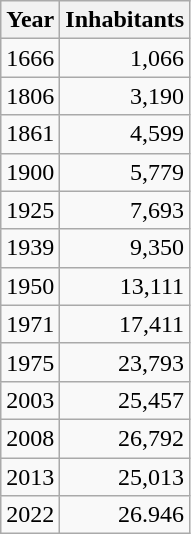<table class="wikitable">
<tr>
<th>Year</th>
<th>Inhabitants</th>
</tr>
<tr>
<td>1666</td>
<td style="text-align:right;">1,066</td>
</tr>
<tr>
<td>1806</td>
<td style="text-align:right;">3,190</td>
</tr>
<tr>
<td>1861</td>
<td style="text-align:right;">4,599</td>
</tr>
<tr>
<td>1900</td>
<td style="text-align:right;">5,779</td>
</tr>
<tr>
<td>1925</td>
<td style="text-align:right;">7,693</td>
</tr>
<tr>
<td>1939</td>
<td style="text-align:right;">9,350</td>
</tr>
<tr>
<td>1950</td>
<td style="text-align:right;">13,111</td>
</tr>
<tr>
<td>1971</td>
<td style="text-align:right;">17,411</td>
</tr>
<tr>
<td>1975</td>
<td style="text-align:right;">23,793</td>
</tr>
<tr>
<td>2003</td>
<td style="text-align:right;">25,457</td>
</tr>
<tr>
<td>2008</td>
<td style="text-align:right;">26,792</td>
</tr>
<tr>
<td>2013</td>
<td style="text-align:right;">25,013</td>
</tr>
<tr>
<td>2022</td>
<td style="text-align:right;">26.946</td>
</tr>
</table>
